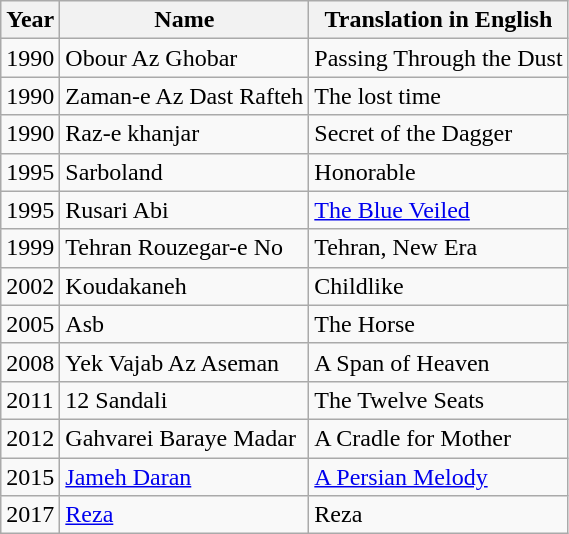<table class="wikitable">
<tr>
<th>Year</th>
<th>Name</th>
<th>Translation in English</th>
</tr>
<tr>
<td>1990</td>
<td>Obour Az Ghobar</td>
<td>Passing Through the Dust</td>
</tr>
<tr>
<td>1990</td>
<td>Zaman-e Az Dast Rafteh</td>
<td>The lost time</td>
</tr>
<tr>
<td>1990</td>
<td>Raz-e khanjar</td>
<td>Secret of the Dagger</td>
</tr>
<tr>
<td>1995</td>
<td>Sarboland</td>
<td>Honorable</td>
</tr>
<tr>
<td>1995</td>
<td>Rusari Abi</td>
<td><a href='#'>The Blue Veiled</a></td>
</tr>
<tr>
<td>1999</td>
<td>Tehran Rouzegar-e No</td>
<td>Tehran, New Era</td>
</tr>
<tr>
<td>2002</td>
<td>Koudakaneh</td>
<td>Childlike</td>
</tr>
<tr>
<td>2005</td>
<td>Asb</td>
<td>The Horse</td>
</tr>
<tr>
<td>2008</td>
<td>Yek Vajab Az Aseman</td>
<td>A Span of Heaven</td>
</tr>
<tr>
<td>2011</td>
<td>12 Sandali</td>
<td>The Twelve Seats</td>
</tr>
<tr>
<td>2012</td>
<td>Gahvarei Baraye Madar</td>
<td>A Cradle for Mother</td>
</tr>
<tr>
<td>2015</td>
<td><a href='#'>Jameh Daran</a></td>
<td><a href='#'>A Persian Melody</a></td>
</tr>
<tr>
<td>2017</td>
<td><a href='#'>Reza</a></td>
<td>Reza</td>
</tr>
</table>
